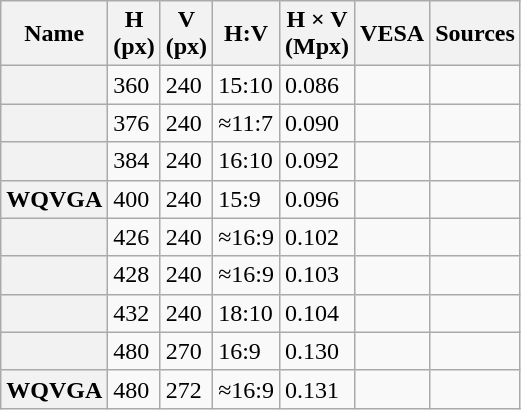<table class="wikitable floatright sortable">
<tr>
<th>Name</th>
<th>H<br>(px)</th>
<th>V<br>(px)</th>
<th>H:V<br></th>
<th>H × V<br>(Mpx)</th>
<th>VESA</th>
<th>Sources</th>
</tr>
<tr>
<th></th>
<td>360</td>
<td>240</td>
<td>15:10</td>
<td>0.086</td>
<td></td>
<td></td>
</tr>
<tr>
<th></th>
<td>376</td>
<td>240</td>
<td>≈11:7</td>
<td>0.090</td>
<td></td>
<td></td>
</tr>
<tr>
<th></th>
<td>384</td>
<td>240</td>
<td>16:10</td>
<td>0.092</td>
<td></td>
<td></td>
</tr>
<tr>
<th>WQVGA</th>
<td>400</td>
<td>240</td>
<td>15:9</td>
<td>0.096</td>
<td></td>
<td></td>
</tr>
<tr>
<th></th>
<td>426</td>
<td>240</td>
<td>≈16:9</td>
<td>0.102</td>
<td></td>
<td></td>
</tr>
<tr>
<th></th>
<td>428</td>
<td>240</td>
<td>≈16:9</td>
<td>0.103</td>
<td></td>
<td></td>
</tr>
<tr>
<th></th>
<td>432</td>
<td>240</td>
<td>18:10</td>
<td>0.104</td>
<td></td>
<td></td>
</tr>
<tr>
<th></th>
<td>480</td>
<td>270</td>
<td>16:9</td>
<td>0.130</td>
<td></td>
<td></td>
</tr>
<tr>
<th>WQVGA</th>
<td>480</td>
<td>272</td>
<td>≈16:9</td>
<td>0.131</td>
<td></td>
<td></td>
</tr>
</table>
